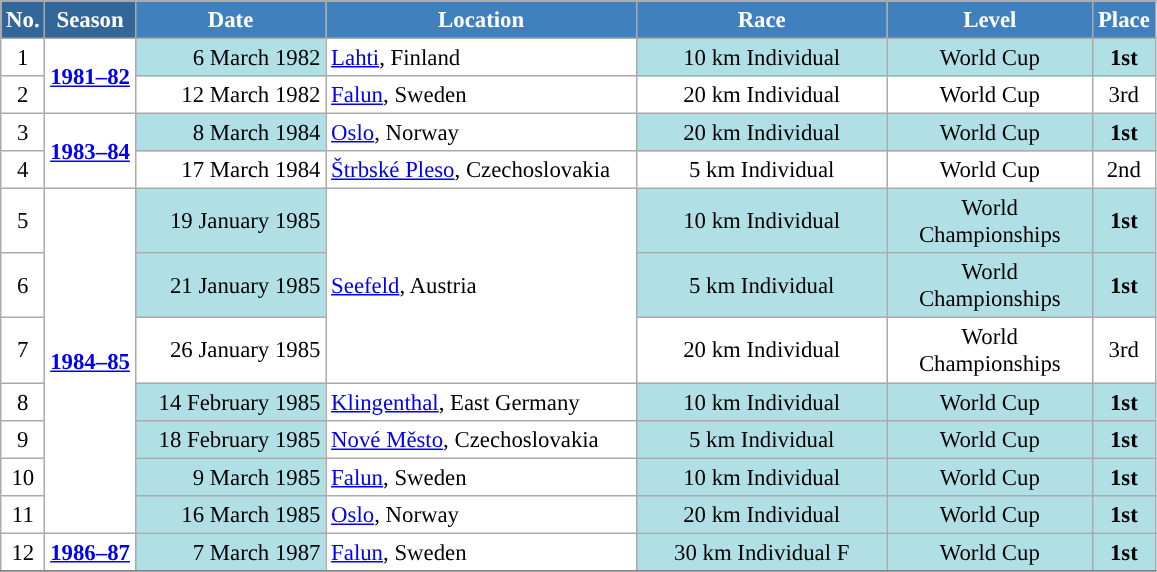<table class="wikitable sortable" style="font-size:95%; text-align:center; border:grey solid 1px; border-collapse:collapse; background:#ffffff;">
<tr style="background:#efefef;">
<th style="background-color:#369; color:white;">No.</th>
<th style="background-color:#369; color:white;">Season</th>
<th style="background-color:#4180be; color:white; width:120px;">Date</th>
<th style="background-color:#4180be; color:white; width:200px;">Location</th>
<th style="background-color:#4180be; color:white; width:160px;">Race</th>
<th style="background-color:#4180be; color:white; width:130px;">Level</th>
<th style="background-color:#4180be; color:white;">Place</th>
</tr>
<tr>
<td align=center>1</td>
<td rowspan=2 align=center><strong><a href='#'>1981–82</a></strong></td>
<td bgcolor="#BOEOE6" align=right>6 March 1982</td>
<td align=left> <a href='#'>Lahti</a>, Finland</td>
<td bgcolor="#BOEOE6">10 km Individual</td>
<td bgcolor="#BOEOE6">World Cup</td>
<td bgcolor="#BOEOE6"><strong>1st</strong></td>
</tr>
<tr>
<td align=center>2</td>
<td align=right>12 March 1982</td>
<td align=left> <a href='#'>Falun</a>, Sweden</td>
<td>20 km Individual</td>
<td>World Cup</td>
<td>3rd</td>
</tr>
<tr>
<td align=center>3</td>
<td rowspan=2 align=center><strong><a href='#'>1983–84</a></strong></td>
<td bgcolor="#BOEOE6" align=right>8 March 1984</td>
<td align=left> <a href='#'>Oslo</a>, Norway</td>
<td bgcolor="#BOEOE6">20 km Individual</td>
<td bgcolor="#BOEOE6">World Cup</td>
<td bgcolor="#BOEOE6"><strong>1st</strong></td>
</tr>
<tr>
<td align=center>4</td>
<td align=right>17 March 1984</td>
<td align=left> <a href='#'>Štrbské Pleso</a>, Czechoslovakia</td>
<td>5 km Individual</td>
<td>World Cup</td>
<td>2nd</td>
</tr>
<tr>
<td align=center>5</td>
<td rowspan=7 align=center><strong><a href='#'>1984–85</a></strong></td>
<td bgcolor="#BOEOE6" align=right>19 January 1985</td>
<td rowspan=3 align=left> <a href='#'>Seefeld</a>, Austria</td>
<td bgcolor="#BOEOE6">10 km Individual</td>
<td bgcolor="#BOEOE6">World Championships</td>
<td bgcolor="#BOEOE6"><strong>1st</strong></td>
</tr>
<tr>
<td align=center>6</td>
<td bgcolor="#BOEOE6" align=right>21 January 1985</td>
<td bgcolor="#BOEOE6">5 km Individual</td>
<td bgcolor="#BOEOE6">World Championships</td>
<td bgcolor="#BOEOE6"><strong>1st</strong></td>
</tr>
<tr>
<td align=center>7</td>
<td align=right>26 January 1985</td>
<td>20 km Individual</td>
<td>World Championships</td>
<td>3rd</td>
</tr>
<tr>
<td align=center>8</td>
<td bgcolor="#BOEOE6" align=right>14 February 1985</td>
<td align=left> <a href='#'>Klingenthal</a>, East Germany</td>
<td bgcolor="#BOEOE6">10 km Individual</td>
<td bgcolor="#BOEOE6">World Cup</td>
<td bgcolor="#BOEOE6"><strong>1st</strong></td>
</tr>
<tr>
<td align=center>9</td>
<td bgcolor="#BOEOE6" align=right>18 February 1985</td>
<td align=left> <a href='#'>Nové Město</a>, Czechoslovakia</td>
<td bgcolor="#BOEOE6">5 km Individual</td>
<td bgcolor="#BOEOE6">World Cup</td>
<td bgcolor="#BOEOE6"><strong>1st</strong></td>
</tr>
<tr>
<td align=center>10</td>
<td bgcolor="#BOEOE6" align=right>9 March 1985</td>
<td align=left> <a href='#'>Falun</a>, Sweden</td>
<td bgcolor="#BOEOE6">10 km Individual</td>
<td bgcolor="#BOEOE6">World Cup</td>
<td bgcolor="#BOEOE6"><strong>1st</strong></td>
</tr>
<tr>
<td align=center>11</td>
<td bgcolor="#BOEOE6" align=right>16 March 1985</td>
<td align=left> <a href='#'>Oslo</a>, Norway</td>
<td bgcolor="#BOEOE6">20 km Individual</td>
<td bgcolor="#BOEOE6">World Cup</td>
<td bgcolor="#BOEOE6"><strong>1st</strong></td>
</tr>
<tr>
<td align=center>12</td>
<td rowspan=1 align=center><strong><a href='#'>1986–87</a></strong></td>
<td bgcolor="#BOEOE6" align=right>7 March 1987</td>
<td align=left> <a href='#'>Falun</a>, Sweden</td>
<td bgcolor="#BOEOE6">30 km Individual F</td>
<td bgcolor="#BOEOE6">World Cup</td>
<td bgcolor="#BOEOE6"><strong>1st</strong></td>
</tr>
<tr>
</tr>
</table>
